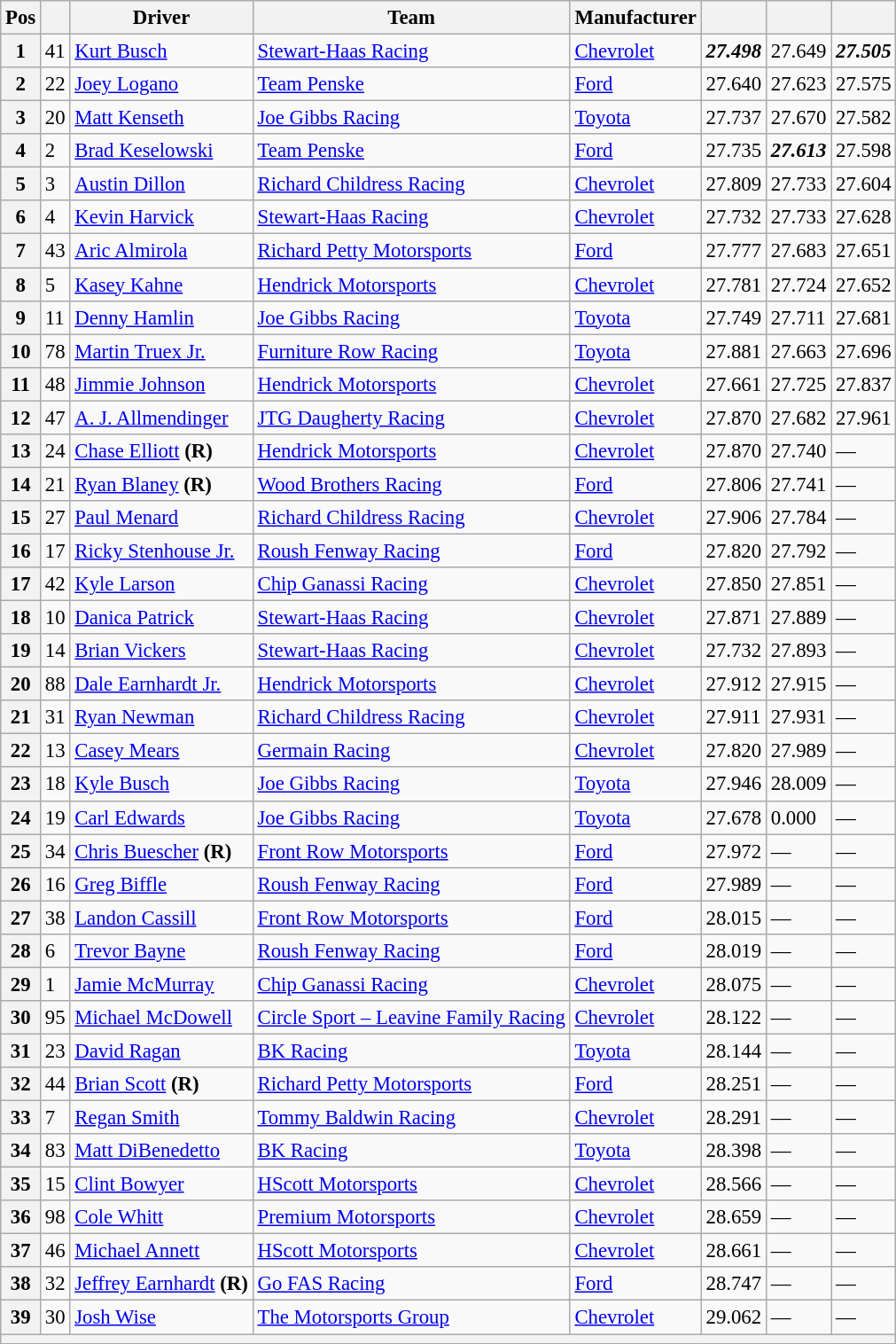<table class="wikitable" style="font-size:95%">
<tr>
<th>Pos</th>
<th></th>
<th>Driver</th>
<th>Team</th>
<th>Manufacturer</th>
<th></th>
<th></th>
<th></th>
</tr>
<tr>
<th>1</th>
<td>41</td>
<td><a href='#'>Kurt Busch</a></td>
<td><a href='#'>Stewart-Haas Racing</a></td>
<td><a href='#'>Chevrolet</a></td>
<td><strong><em>27.498</em></strong></td>
<td>27.649</td>
<td><strong><em>27.505</em></strong></td>
</tr>
<tr>
<th>2</th>
<td>22</td>
<td><a href='#'>Joey Logano</a></td>
<td><a href='#'>Team Penske</a></td>
<td><a href='#'>Ford</a></td>
<td>27.640</td>
<td>27.623</td>
<td>27.575</td>
</tr>
<tr>
<th>3</th>
<td>20</td>
<td><a href='#'>Matt Kenseth</a></td>
<td><a href='#'>Joe Gibbs Racing</a></td>
<td><a href='#'>Toyota</a></td>
<td>27.737</td>
<td>27.670</td>
<td>27.582</td>
</tr>
<tr>
<th>4</th>
<td>2</td>
<td><a href='#'>Brad Keselowski</a></td>
<td><a href='#'>Team Penske</a></td>
<td><a href='#'>Ford</a></td>
<td>27.735</td>
<td><strong><em>27.613</em></strong></td>
<td>27.598</td>
</tr>
<tr>
<th>5</th>
<td>3</td>
<td><a href='#'>Austin Dillon</a></td>
<td><a href='#'>Richard Childress Racing</a></td>
<td><a href='#'>Chevrolet</a></td>
<td>27.809</td>
<td>27.733</td>
<td>27.604</td>
</tr>
<tr>
<th>6</th>
<td>4</td>
<td><a href='#'>Kevin Harvick</a></td>
<td><a href='#'>Stewart-Haas Racing</a></td>
<td><a href='#'>Chevrolet</a></td>
<td>27.732</td>
<td>27.733</td>
<td>27.628</td>
</tr>
<tr>
<th>7</th>
<td>43</td>
<td><a href='#'>Aric Almirola</a></td>
<td><a href='#'>Richard Petty Motorsports</a></td>
<td><a href='#'>Ford</a></td>
<td>27.777</td>
<td>27.683</td>
<td>27.651</td>
</tr>
<tr>
<th>8</th>
<td>5</td>
<td><a href='#'>Kasey Kahne</a></td>
<td><a href='#'>Hendrick Motorsports</a></td>
<td><a href='#'>Chevrolet</a></td>
<td>27.781</td>
<td>27.724</td>
<td>27.652</td>
</tr>
<tr>
<th>9</th>
<td>11</td>
<td><a href='#'>Denny Hamlin</a></td>
<td><a href='#'>Joe Gibbs Racing</a></td>
<td><a href='#'>Toyota</a></td>
<td>27.749</td>
<td>27.711</td>
<td>27.681</td>
</tr>
<tr>
<th>10</th>
<td>78</td>
<td><a href='#'>Martin Truex Jr.</a></td>
<td><a href='#'>Furniture Row Racing</a></td>
<td><a href='#'>Toyota</a></td>
<td>27.881</td>
<td>27.663</td>
<td>27.696</td>
</tr>
<tr>
<th>11</th>
<td>48</td>
<td><a href='#'>Jimmie Johnson</a></td>
<td><a href='#'>Hendrick Motorsports</a></td>
<td><a href='#'>Chevrolet</a></td>
<td>27.661</td>
<td>27.725</td>
<td>27.837</td>
</tr>
<tr>
<th>12</th>
<td>47</td>
<td><a href='#'>A. J. Allmendinger</a></td>
<td><a href='#'>JTG Daugherty Racing</a></td>
<td><a href='#'>Chevrolet</a></td>
<td>27.870</td>
<td>27.682</td>
<td>27.961</td>
</tr>
<tr>
<th>13</th>
<td>24</td>
<td><a href='#'>Chase Elliott</a> <strong>(R)</strong></td>
<td><a href='#'>Hendrick Motorsports</a></td>
<td><a href='#'>Chevrolet</a></td>
<td>27.870</td>
<td>27.740</td>
<td>—</td>
</tr>
<tr>
<th>14</th>
<td>21</td>
<td><a href='#'>Ryan Blaney</a> <strong>(R)</strong></td>
<td><a href='#'>Wood Brothers Racing</a></td>
<td><a href='#'>Ford</a></td>
<td>27.806</td>
<td>27.741</td>
<td>—</td>
</tr>
<tr>
<th>15</th>
<td>27</td>
<td><a href='#'>Paul Menard</a></td>
<td><a href='#'>Richard Childress Racing</a></td>
<td><a href='#'>Chevrolet</a></td>
<td>27.906</td>
<td>27.784</td>
<td>—</td>
</tr>
<tr>
<th>16</th>
<td>17</td>
<td><a href='#'>Ricky Stenhouse Jr.</a></td>
<td><a href='#'>Roush Fenway Racing</a></td>
<td><a href='#'>Ford</a></td>
<td>27.820</td>
<td>27.792</td>
<td>—</td>
</tr>
<tr>
<th>17</th>
<td>42</td>
<td><a href='#'>Kyle Larson</a></td>
<td><a href='#'>Chip Ganassi Racing</a></td>
<td><a href='#'>Chevrolet</a></td>
<td>27.850</td>
<td>27.851</td>
<td>—</td>
</tr>
<tr>
<th>18</th>
<td>10</td>
<td><a href='#'>Danica Patrick</a></td>
<td><a href='#'>Stewart-Haas Racing</a></td>
<td><a href='#'>Chevrolet</a></td>
<td>27.871</td>
<td>27.889</td>
<td>—</td>
</tr>
<tr>
<th>19</th>
<td>14</td>
<td><a href='#'>Brian Vickers</a></td>
<td><a href='#'>Stewart-Haas Racing</a></td>
<td><a href='#'>Chevrolet</a></td>
<td>27.732</td>
<td>27.893</td>
<td>—</td>
</tr>
<tr>
<th>20</th>
<td>88</td>
<td><a href='#'>Dale Earnhardt Jr.</a></td>
<td><a href='#'>Hendrick Motorsports</a></td>
<td><a href='#'>Chevrolet</a></td>
<td>27.912</td>
<td>27.915</td>
<td>—</td>
</tr>
<tr>
<th>21</th>
<td>31</td>
<td><a href='#'>Ryan Newman</a></td>
<td><a href='#'>Richard Childress Racing</a></td>
<td><a href='#'>Chevrolet</a></td>
<td>27.911</td>
<td>27.931</td>
<td>—</td>
</tr>
<tr>
<th>22</th>
<td>13</td>
<td><a href='#'>Casey Mears</a></td>
<td><a href='#'>Germain Racing</a></td>
<td><a href='#'>Chevrolet</a></td>
<td>27.820</td>
<td>27.989</td>
<td>—</td>
</tr>
<tr>
<th>23</th>
<td>18</td>
<td><a href='#'>Kyle Busch</a></td>
<td><a href='#'>Joe Gibbs Racing</a></td>
<td><a href='#'>Toyota</a></td>
<td>27.946</td>
<td>28.009</td>
<td>—</td>
</tr>
<tr>
<th>24</th>
<td>19</td>
<td><a href='#'>Carl Edwards</a></td>
<td><a href='#'>Joe Gibbs Racing</a></td>
<td><a href='#'>Toyota</a></td>
<td>27.678</td>
<td>0.000</td>
<td>—</td>
</tr>
<tr>
<th>25</th>
<td>34</td>
<td><a href='#'>Chris Buescher</a> <strong>(R)</strong></td>
<td><a href='#'>Front Row Motorsports</a></td>
<td><a href='#'>Ford</a></td>
<td>27.972</td>
<td>—</td>
<td>—</td>
</tr>
<tr>
<th>26</th>
<td>16</td>
<td><a href='#'>Greg Biffle</a></td>
<td><a href='#'>Roush Fenway Racing</a></td>
<td><a href='#'>Ford</a></td>
<td>27.989</td>
<td>—</td>
<td>—</td>
</tr>
<tr>
<th>27</th>
<td>38</td>
<td><a href='#'>Landon Cassill</a></td>
<td><a href='#'>Front Row Motorsports</a></td>
<td><a href='#'>Ford</a></td>
<td>28.015</td>
<td>—</td>
<td>—</td>
</tr>
<tr>
<th>28</th>
<td>6</td>
<td><a href='#'>Trevor Bayne</a></td>
<td><a href='#'>Roush Fenway Racing</a></td>
<td><a href='#'>Ford</a></td>
<td>28.019</td>
<td>—</td>
<td>—</td>
</tr>
<tr>
<th>29</th>
<td>1</td>
<td><a href='#'>Jamie McMurray</a></td>
<td><a href='#'>Chip Ganassi Racing</a></td>
<td><a href='#'>Chevrolet</a></td>
<td>28.075</td>
<td>—</td>
<td>—</td>
</tr>
<tr>
<th>30</th>
<td>95</td>
<td><a href='#'>Michael McDowell</a></td>
<td><a href='#'>Circle Sport – Leavine Family Racing</a></td>
<td><a href='#'>Chevrolet</a></td>
<td>28.122</td>
<td>—</td>
<td>—</td>
</tr>
<tr>
<th>31</th>
<td>23</td>
<td><a href='#'>David Ragan</a></td>
<td><a href='#'>BK Racing</a></td>
<td><a href='#'>Toyota</a></td>
<td>28.144</td>
<td>—</td>
<td>—</td>
</tr>
<tr>
<th>32</th>
<td>44</td>
<td><a href='#'>Brian Scott</a> <strong>(R)</strong></td>
<td><a href='#'>Richard Petty Motorsports</a></td>
<td><a href='#'>Ford</a></td>
<td>28.251</td>
<td>—</td>
<td>—</td>
</tr>
<tr>
<th>33</th>
<td>7</td>
<td><a href='#'>Regan Smith</a></td>
<td><a href='#'>Tommy Baldwin Racing</a></td>
<td><a href='#'>Chevrolet</a></td>
<td>28.291</td>
<td>—</td>
<td>—</td>
</tr>
<tr>
<th>34</th>
<td>83</td>
<td><a href='#'>Matt DiBenedetto</a></td>
<td><a href='#'>BK Racing</a></td>
<td><a href='#'>Toyota</a></td>
<td>28.398</td>
<td>—</td>
<td>—</td>
</tr>
<tr>
<th>35</th>
<td>15</td>
<td><a href='#'>Clint Bowyer</a></td>
<td><a href='#'>HScott Motorsports</a></td>
<td><a href='#'>Chevrolet</a></td>
<td>28.566</td>
<td>—</td>
<td>—</td>
</tr>
<tr>
<th>36</th>
<td>98</td>
<td><a href='#'>Cole Whitt</a></td>
<td><a href='#'>Premium Motorsports</a></td>
<td><a href='#'>Chevrolet</a></td>
<td>28.659</td>
<td>—</td>
<td>—</td>
</tr>
<tr>
<th>37</th>
<td>46</td>
<td><a href='#'>Michael Annett</a></td>
<td><a href='#'>HScott Motorsports</a></td>
<td><a href='#'>Chevrolet</a></td>
<td>28.661</td>
<td>—</td>
<td>—</td>
</tr>
<tr>
<th>38</th>
<td>32</td>
<td><a href='#'>Jeffrey Earnhardt</a> <strong>(R)</strong></td>
<td><a href='#'>Go FAS Racing</a></td>
<td><a href='#'>Ford</a></td>
<td>28.747</td>
<td>—</td>
<td>—</td>
</tr>
<tr>
<th>39</th>
<td>30</td>
<td><a href='#'>Josh Wise</a></td>
<td><a href='#'>The Motorsports Group</a></td>
<td><a href='#'>Chevrolet</a></td>
<td>29.062</td>
<td>—</td>
<td>—</td>
</tr>
<tr>
<th colspan="8"></th>
</tr>
</table>
